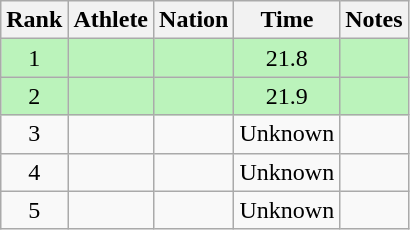<table class="wikitable sortable" style="text-align:center">
<tr>
<th>Rank</th>
<th>Athlete</th>
<th>Nation</th>
<th>Time</th>
<th>Notes</th>
</tr>
<tr style="background:#bbf3bb;">
<td>1</td>
<td align=left></td>
<td align=left></td>
<td>21.8</td>
<td></td>
</tr>
<tr style="background:#bbf3bb;">
<td>2</td>
<td align=left></td>
<td align=left></td>
<td>21.9</td>
<td></td>
</tr>
<tr>
<td>3</td>
<td align=left></td>
<td align=left></td>
<td>Unknown</td>
<td></td>
</tr>
<tr>
<td>4</td>
<td align=left></td>
<td align=left></td>
<td>Unknown</td>
<td></td>
</tr>
<tr>
<td>5</td>
<td align=left></td>
<td align=left></td>
<td>Unknown</td>
<td></td>
</tr>
</table>
